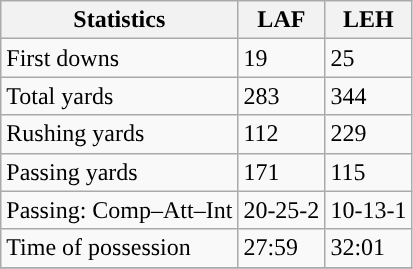<table class="wikitable" style="float: left;">
<tr>
<th>Statistics</th>
<th>LAF</th>
<th>LEH</th>
</tr>
<tr>
<td>First downs</td>
<td>19</td>
<td>25</td>
</tr>
<tr>
<td>Total yards</td>
<td>283</td>
<td>344</td>
</tr>
<tr>
<td>Rushing yards</td>
<td>112</td>
<td>229</td>
</tr>
<tr>
<td>Passing yards</td>
<td>171</td>
<td>115</td>
</tr>
<tr>
<td>Passing: Comp–Att–Int</td>
<td>20-25-2</td>
<td>10-13-1</td>
</tr>
<tr>
<td>Time of possession</td>
<td>27:59</td>
<td>32:01</td>
</tr>
<tr>
</tr>
</table>
